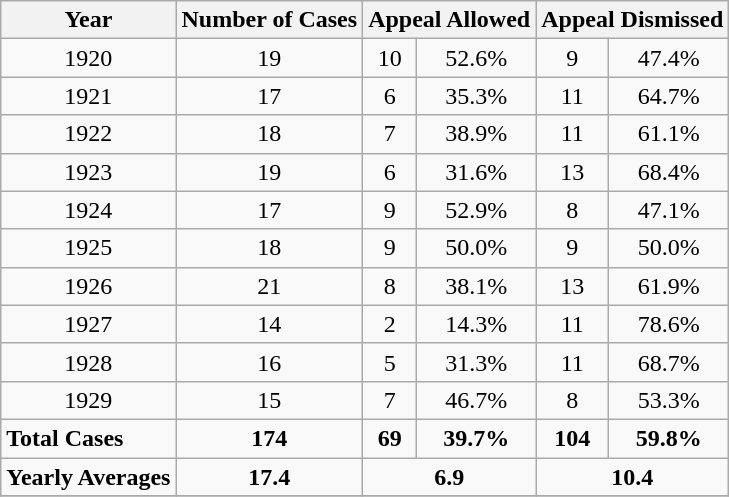<table class="wikitable sortable">
<tr>
<th>Year</th>
<th>Number of Cases</th>
<th colspan=2>Appeal Allowed</th>
<th colspan=2>Appeal Dismissed</th>
</tr>
<tr>
<td style="text-align: center;">1920</td>
<td style="text-align: center;">19</td>
<td style="text-align: center;">10</td>
<td style="text-align: center;">52.6%</td>
<td style="text-align: center;">9</td>
<td style="text-align: center;">47.4%</td>
</tr>
<tr>
<td style="text-align: center;">1921</td>
<td style="text-align: center;">17</td>
<td style="text-align: center;">6</td>
<td style="text-align: center;">35.3%</td>
<td style="text-align: center;">11</td>
<td style="text-align: center;">64.7%</td>
</tr>
<tr>
<td style="text-align: center;">1922</td>
<td style="text-align: center;">18</td>
<td style="text-align: center;">7</td>
<td style="text-align: center;">38.9%</td>
<td style="text-align: center;">11</td>
<td style="text-align: center;">61.1%</td>
</tr>
<tr>
<td style="text-align: center;">1923</td>
<td style="text-align: center;">19</td>
<td style="text-align: center;">6</td>
<td style="text-align: center;">31.6%</td>
<td style="text-align: center;">13</td>
<td style="text-align: center;">68.4%</td>
</tr>
<tr>
<td style="text-align: center;">1924</td>
<td style="text-align: center;">17</td>
<td style="text-align: center;">9</td>
<td style="text-align: center;">52.9%</td>
<td style="text-align: center;">8</td>
<td style="text-align: center;">47.1%</td>
</tr>
<tr>
<td style="text-align: center;">1925</td>
<td style="text-align: center;">18</td>
<td style="text-align: center;">9</td>
<td style="text-align: center;">50.0%</td>
<td style="text-align: center;">9</td>
<td style="text-align: center;">50.0%</td>
</tr>
<tr>
<td style="text-align: center;">1926</td>
<td style="text-align: center;">21</td>
<td style="text-align: center;">8</td>
<td style="text-align: center;">38.1%</td>
<td style="text-align: center;">13</td>
<td style="text-align: center;">61.9%</td>
</tr>
<tr>
<td style="text-align: center;">1927</td>
<td style="text-align: center;">14</td>
<td style="text-align: center;">2</td>
<td style="text-align: center;">14.3%</td>
<td style="text-align: center;">11</td>
<td style="text-align: center;">78.6%</td>
</tr>
<tr>
<td style="text-align: center;">1928</td>
<td style="text-align: center;">16</td>
<td style="text-align: center;">5</td>
<td style="text-align: center;">31.3%</td>
<td style="text-align: center;">11</td>
<td style="text-align: center;">68.7%</td>
</tr>
<tr>
<td style="text-align: center;">1929</td>
<td style="text-align: center;">15</td>
<td style="text-align: center;">7</td>
<td style="text-align: center;">46.7%</td>
<td style="text-align: center;">8</td>
<td style="text-align: center;">53.3%</td>
</tr>
<tr>
<td><strong>Total Cases</strong></td>
<td style="text-align: center;"><strong>174</strong></td>
<td style="text-align: center;"><strong>69</strong></td>
<td style="text-align: center;"><strong>39.7%</strong></td>
<td style="text-align: center;"><strong>104</strong></td>
<td style="text-align: center;"><strong>59.8%</strong></td>
</tr>
<tr>
<td><strong>Yearly Averages</strong></td>
<td style="text-align: center;"><strong>17.4</strong></td>
<td colspan="2" style="text-align:center;"><strong>6.9</strong></td>
<td colspan="2" style="text-align:center;"><strong>10.4</strong></td>
</tr>
<tr>
</tr>
</table>
